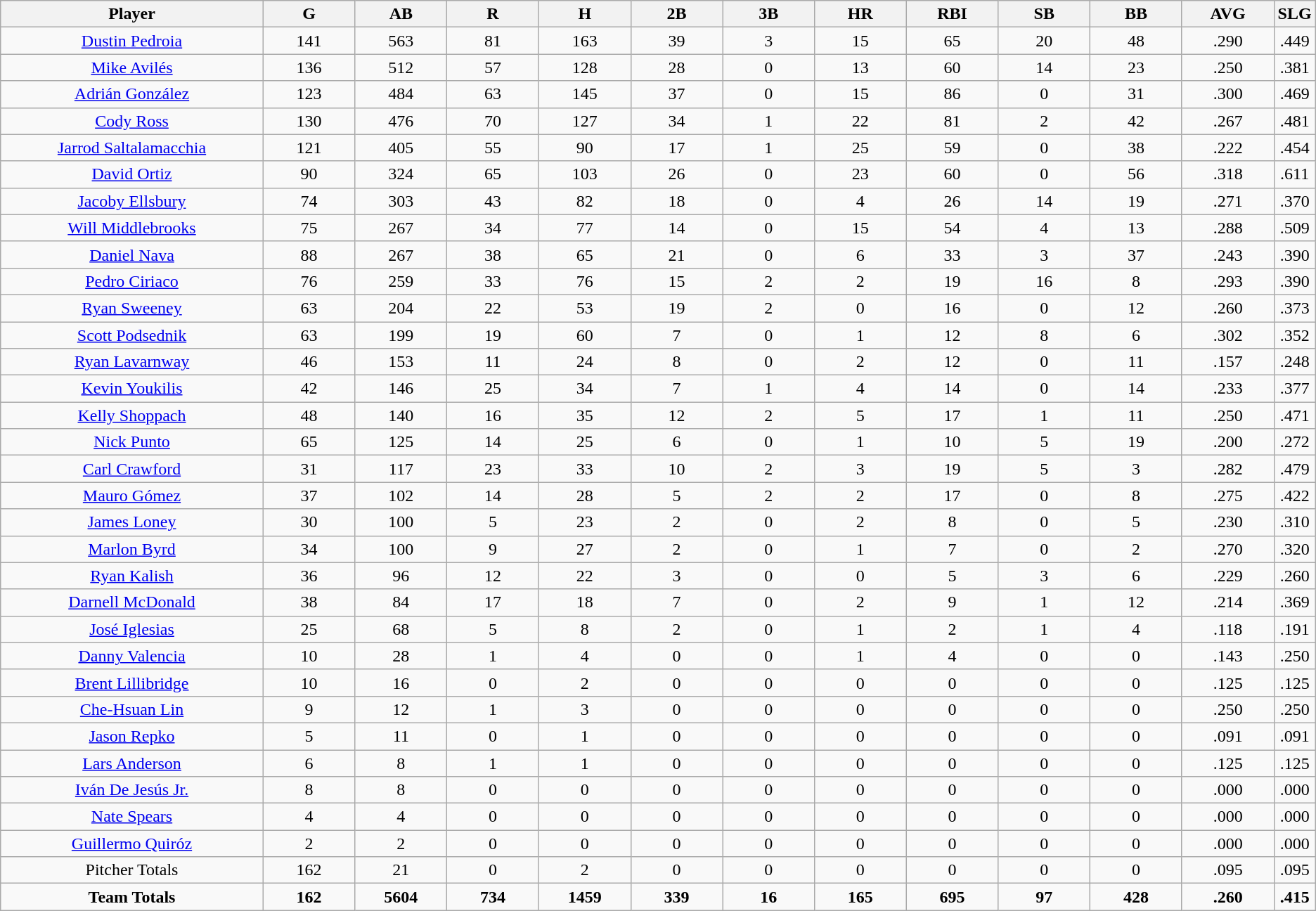<table class=wikitable style="text-align:center">
<tr>
<th bgcolor=#DDDDFF; width="20%">Player</th>
<th bgcolor=#DDDDFF; width="7%">G</th>
<th bgcolor=#DDDDFF; width="7%">AB</th>
<th bgcolor=#DDDDFF; width="7%">R</th>
<th bgcolor=#DDDDFF; width="7%">H</th>
<th bgcolor=#DDDDFF; width="7%">2B</th>
<th bgcolor=#DDDDFF; width="7%">3B</th>
<th bgcolor=#DDDDFF; width="7%">HR</th>
<th bgcolor=#DDDDFF; width="7%">RBI</th>
<th bgcolor=#DDDDFF; width="7%">SB</th>
<th bgcolor=#DDDDFF; width="7%">BB</th>
<th bgcolor=#DDDDFF; width="7%">AVG</th>
<th bgcolor=#DDDDFF; width="7%">SLG</th>
</tr>
<tr>
<td><a href='#'>Dustin Pedroia</a></td>
<td>141</td>
<td>563</td>
<td>81</td>
<td>163</td>
<td>39</td>
<td>3</td>
<td>15</td>
<td>65</td>
<td>20</td>
<td>48</td>
<td>.290</td>
<td>.449</td>
</tr>
<tr>
<td><a href='#'>Mike Avilés</a></td>
<td>136</td>
<td>512</td>
<td>57</td>
<td>128</td>
<td>28</td>
<td>0</td>
<td>13</td>
<td>60</td>
<td>14</td>
<td>23</td>
<td>.250</td>
<td>.381</td>
</tr>
<tr>
<td><a href='#'>Adrián González</a></td>
<td>123</td>
<td>484</td>
<td>63</td>
<td>145</td>
<td>37</td>
<td>0</td>
<td>15</td>
<td>86</td>
<td>0</td>
<td>31</td>
<td>.300</td>
<td>.469</td>
</tr>
<tr>
<td><a href='#'>Cody Ross</a></td>
<td>130</td>
<td>476</td>
<td>70</td>
<td>127</td>
<td>34</td>
<td>1</td>
<td>22</td>
<td>81</td>
<td>2</td>
<td>42</td>
<td>.267</td>
<td>.481</td>
</tr>
<tr>
<td><a href='#'>Jarrod Saltalamacchia</a></td>
<td>121</td>
<td>405</td>
<td>55</td>
<td>90</td>
<td>17</td>
<td>1</td>
<td>25</td>
<td>59</td>
<td>0</td>
<td>38</td>
<td>.222</td>
<td>.454</td>
</tr>
<tr>
<td><a href='#'>David Ortiz</a></td>
<td>90</td>
<td>324</td>
<td>65</td>
<td>103</td>
<td>26</td>
<td>0</td>
<td>23</td>
<td>60</td>
<td>0</td>
<td>56</td>
<td>.318</td>
<td>.611</td>
</tr>
<tr>
<td><a href='#'>Jacoby Ellsbury</a></td>
<td>74</td>
<td>303</td>
<td>43</td>
<td>82</td>
<td>18</td>
<td>0</td>
<td>4</td>
<td>26</td>
<td>14</td>
<td>19</td>
<td>.271</td>
<td>.370</td>
</tr>
<tr>
<td><a href='#'>Will Middlebrooks</a></td>
<td>75</td>
<td>267</td>
<td>34</td>
<td>77</td>
<td>14</td>
<td>0</td>
<td>15</td>
<td>54</td>
<td>4</td>
<td>13</td>
<td>.288</td>
<td>.509</td>
</tr>
<tr>
<td><a href='#'>Daniel Nava</a></td>
<td>88</td>
<td>267</td>
<td>38</td>
<td>65</td>
<td>21</td>
<td>0</td>
<td>6</td>
<td>33</td>
<td>3</td>
<td>37</td>
<td>.243</td>
<td>.390</td>
</tr>
<tr>
<td><a href='#'>Pedro Ciriaco</a></td>
<td>76</td>
<td>259</td>
<td>33</td>
<td>76</td>
<td>15</td>
<td>2</td>
<td>2</td>
<td>19</td>
<td>16</td>
<td>8</td>
<td>.293</td>
<td>.390</td>
</tr>
<tr>
<td><a href='#'>Ryan Sweeney</a></td>
<td>63</td>
<td>204</td>
<td>22</td>
<td>53</td>
<td>19</td>
<td>2</td>
<td>0</td>
<td>16</td>
<td>0</td>
<td>12</td>
<td>.260</td>
<td>.373</td>
</tr>
<tr>
<td><a href='#'>Scott Podsednik</a></td>
<td>63</td>
<td>199</td>
<td>19</td>
<td>60</td>
<td>7</td>
<td>0</td>
<td>1</td>
<td>12</td>
<td>8</td>
<td>6</td>
<td>.302</td>
<td>.352</td>
</tr>
<tr>
<td><a href='#'>Ryan Lavarnway</a></td>
<td>46</td>
<td>153</td>
<td>11</td>
<td>24</td>
<td>8</td>
<td>0</td>
<td>2</td>
<td>12</td>
<td>0</td>
<td>11</td>
<td>.157</td>
<td>.248</td>
</tr>
<tr>
<td><a href='#'>Kevin Youkilis</a></td>
<td>42</td>
<td>146</td>
<td>25</td>
<td>34</td>
<td>7</td>
<td>1</td>
<td>4</td>
<td>14</td>
<td>0</td>
<td>14</td>
<td>.233</td>
<td>.377</td>
</tr>
<tr>
<td><a href='#'>Kelly Shoppach</a></td>
<td>48</td>
<td>140</td>
<td>16</td>
<td>35</td>
<td>12</td>
<td>2</td>
<td>5</td>
<td>17</td>
<td>1</td>
<td>11</td>
<td>.250</td>
<td>.471</td>
</tr>
<tr>
<td><a href='#'>Nick Punto</a></td>
<td>65</td>
<td>125</td>
<td>14</td>
<td>25</td>
<td>6</td>
<td>0</td>
<td>1</td>
<td>10</td>
<td>5</td>
<td>19</td>
<td>.200</td>
<td>.272</td>
</tr>
<tr>
<td><a href='#'>Carl Crawford</a></td>
<td>31</td>
<td>117</td>
<td>23</td>
<td>33</td>
<td>10</td>
<td>2</td>
<td>3</td>
<td>19</td>
<td>5</td>
<td>3</td>
<td>.282</td>
<td>.479</td>
</tr>
<tr>
<td><a href='#'>Mauro Gómez</a></td>
<td>37</td>
<td>102</td>
<td>14</td>
<td>28</td>
<td>5</td>
<td>2</td>
<td>2</td>
<td>17</td>
<td>0</td>
<td>8</td>
<td>.275</td>
<td>.422</td>
</tr>
<tr>
<td><a href='#'>James Loney</a></td>
<td>30</td>
<td>100</td>
<td>5</td>
<td>23</td>
<td>2</td>
<td>0</td>
<td>2</td>
<td>8</td>
<td>0</td>
<td>5</td>
<td>.230</td>
<td>.310</td>
</tr>
<tr>
<td><a href='#'>Marlon Byrd</a></td>
<td>34</td>
<td>100</td>
<td>9</td>
<td>27</td>
<td>2</td>
<td>0</td>
<td>1</td>
<td>7</td>
<td>0</td>
<td>2</td>
<td>.270</td>
<td>.320</td>
</tr>
<tr>
<td><a href='#'>Ryan Kalish</a></td>
<td>36</td>
<td>96</td>
<td>12</td>
<td>22</td>
<td>3</td>
<td>0</td>
<td>0</td>
<td>5</td>
<td>3</td>
<td>6</td>
<td>.229</td>
<td>.260</td>
</tr>
<tr>
<td><a href='#'>Darnell McDonald</a></td>
<td>38</td>
<td>84</td>
<td>17</td>
<td>18</td>
<td>7</td>
<td>0</td>
<td>2</td>
<td>9</td>
<td>1</td>
<td>12</td>
<td>.214</td>
<td>.369</td>
</tr>
<tr>
<td><a href='#'>José Iglesias</a></td>
<td>25</td>
<td>68</td>
<td>5</td>
<td>8</td>
<td>2</td>
<td>0</td>
<td>1</td>
<td>2</td>
<td>1</td>
<td>4</td>
<td>.118</td>
<td>.191</td>
</tr>
<tr>
<td><a href='#'>Danny Valencia</a></td>
<td>10</td>
<td>28</td>
<td>1</td>
<td>4</td>
<td>0</td>
<td>0</td>
<td>1</td>
<td>4</td>
<td>0</td>
<td>0</td>
<td>.143</td>
<td>.250</td>
</tr>
<tr>
<td><a href='#'>Brent Lillibridge</a></td>
<td>10</td>
<td>16</td>
<td>0</td>
<td>2</td>
<td>0</td>
<td>0</td>
<td>0</td>
<td>0</td>
<td>0</td>
<td>0</td>
<td>.125</td>
<td>.125</td>
</tr>
<tr>
<td><a href='#'>Che-Hsuan Lin</a></td>
<td>9</td>
<td>12</td>
<td>1</td>
<td>3</td>
<td>0</td>
<td>0</td>
<td>0</td>
<td>0</td>
<td>0</td>
<td>0</td>
<td>.250</td>
<td>.250</td>
</tr>
<tr>
<td><a href='#'>Jason Repko</a></td>
<td>5</td>
<td>11</td>
<td>0</td>
<td>1</td>
<td>0</td>
<td>0</td>
<td>0</td>
<td>0</td>
<td>0</td>
<td>0</td>
<td>.091</td>
<td>.091</td>
</tr>
<tr>
<td><a href='#'>Lars Anderson</a></td>
<td>6</td>
<td>8</td>
<td>1</td>
<td>1</td>
<td>0</td>
<td>0</td>
<td>0</td>
<td>0</td>
<td>0</td>
<td>0</td>
<td>.125</td>
<td>.125</td>
</tr>
<tr>
<td><a href='#'>Iván De Jesús Jr.</a></td>
<td>8</td>
<td>8</td>
<td>0</td>
<td>0</td>
<td>0</td>
<td>0</td>
<td>0</td>
<td>0</td>
<td>0</td>
<td>0</td>
<td>.000</td>
<td>.000</td>
</tr>
<tr>
<td><a href='#'>Nate Spears</a></td>
<td>4</td>
<td>4</td>
<td>0</td>
<td>0</td>
<td>0</td>
<td>0</td>
<td>0</td>
<td>0</td>
<td>0</td>
<td>0</td>
<td>.000</td>
<td>.000</td>
</tr>
<tr>
<td><a href='#'>Guillermo Quiróz</a></td>
<td>2</td>
<td>2</td>
<td>0</td>
<td>0</td>
<td>0</td>
<td>0</td>
<td>0</td>
<td>0</td>
<td>0</td>
<td>0</td>
<td>.000</td>
<td>.000</td>
</tr>
<tr>
<td>Pitcher Totals</td>
<td>162</td>
<td>21</td>
<td>0</td>
<td>2</td>
<td>0</td>
<td>0</td>
<td>0</td>
<td>0</td>
<td>0</td>
<td>0</td>
<td>.095</td>
<td>.095</td>
</tr>
<tr>
<td><strong>Team Totals</strong></td>
<td><strong>162</strong></td>
<td><strong>5604</strong></td>
<td><strong>734</strong></td>
<td><strong>1459</strong></td>
<td><strong>339</strong></td>
<td><strong>16</strong></td>
<td><strong>165</strong></td>
<td><strong>695</strong></td>
<td><strong>97</strong></td>
<td><strong>428</strong></td>
<td><strong>.260</strong></td>
<td><strong>.415</strong></td>
</tr>
</table>
